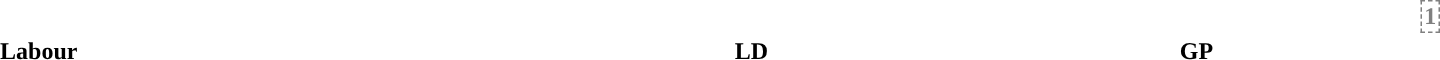<table style="width:100%; text-align:center;">
<tr style="color:white;">
<td style="background:"><strong>92</strong></td>
<td style="background:"><strong>2</strong></td>
<td style="background:"><strong>1</strong></td>
<td style="color:grey; background:white; width:1.04%; border: 1px dashed grey"><strong>1</strong></td>
</tr>
<tr>
<td><span><strong>Labour</strong></span></td>
<td><span><strong>LD</strong></span></td>
<td><span><strong>GP</strong></span></td>
<td><span></span></td>
</tr>
</table>
